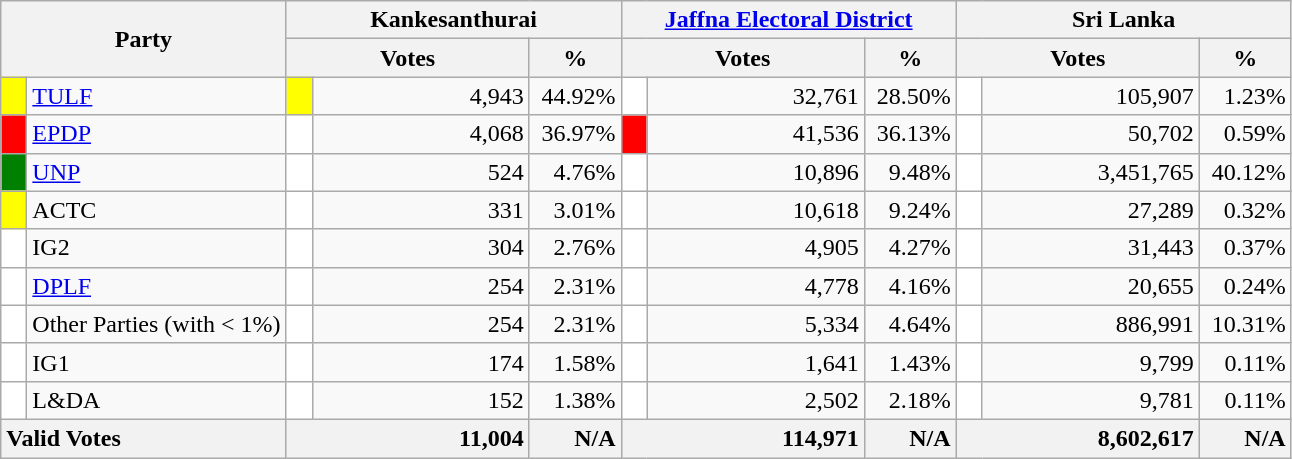<table class="wikitable">
<tr>
<th colspan="2" width="144px"rowspan="2">Party</th>
<th colspan="3" width="216px">Kankesanthurai</th>
<th colspan="3" width="216px"><a href='#'>Jaffna Electoral District</a></th>
<th colspan="3" width="216px">Sri Lanka</th>
</tr>
<tr>
<th colspan="2" width="144px">Votes</th>
<th>%</th>
<th colspan="2" width="144px">Votes</th>
<th>%</th>
<th colspan="2" width="144px">Votes</th>
<th>%</th>
</tr>
<tr>
<td style="background-color:yellow;" width="10px"></td>
<td style="text-align:left;"><a href='#'>TULF</a></td>
<td style="background-color:yellow;" width="10px"></td>
<td style="text-align:right;">4,943</td>
<td style="text-align:right;">44.92%</td>
<td style="background-color:white;" width="10px"></td>
<td style="text-align:right;">32,761</td>
<td style="text-align:right;">28.50%</td>
<td style="background-color:white;" width="10px"></td>
<td style="text-align:right;">105,907</td>
<td style="text-align:right;">1.23%</td>
</tr>
<tr>
<td style="background-color:red;" width="10px"></td>
<td style="text-align:left;"><a href='#'>EPDP</a></td>
<td style="background-color:white;" width="10px"></td>
<td style="text-align:right;">4,068</td>
<td style="text-align:right;">36.97%</td>
<td style="background-color:red;" width="10px"></td>
<td style="text-align:right;">41,536</td>
<td style="text-align:right;">36.13%</td>
<td style="background-color:white;" width="10px"></td>
<td style="text-align:right;">50,702</td>
<td style="text-align:right;">0.59%</td>
</tr>
<tr>
<td style="background-color:green;" width="10px"></td>
<td style="text-align:left;"><a href='#'>UNP</a></td>
<td style="background-color:white;" width="10px"></td>
<td style="text-align:right;">524</td>
<td style="text-align:right;">4.76%</td>
<td style="background-color:white;" width="10px"></td>
<td style="text-align:right;">10,896</td>
<td style="text-align:right;">9.48%</td>
<td style="background-color:white;" width="10px"></td>
<td style="text-align:right;">3,451,765</td>
<td style="text-align:right;">40.12%</td>
</tr>
<tr>
<td style="background-color:yellow;" width="10px"></td>
<td style="text-align:left;">ACTC</td>
<td style="background-color:white;" width="10px"></td>
<td style="text-align:right;">331</td>
<td style="text-align:right;">3.01%</td>
<td style="background-color:white;" width="10px"></td>
<td style="text-align:right;">10,618</td>
<td style="text-align:right;">9.24%</td>
<td style="background-color:white;" width="10px"></td>
<td style="text-align:right;">27,289</td>
<td style="text-align:right;">0.32%</td>
</tr>
<tr>
<td style="background-color:white;" width="10px"></td>
<td style="text-align:left;">IG2</td>
<td style="background-color:white;" width="10px"></td>
<td style="text-align:right;">304</td>
<td style="text-align:right;">2.76%</td>
<td style="background-color:white;" width="10px"></td>
<td style="text-align:right;">4,905</td>
<td style="text-align:right;">4.27%</td>
<td style="background-color:white;" width="10px"></td>
<td style="text-align:right;">31,443</td>
<td style="text-align:right;">0.37%</td>
</tr>
<tr>
<td style="background-color:white;" width="10px"></td>
<td style="text-align:left;"><a href='#'>DPLF</a></td>
<td style="background-color:white;" width="10px"></td>
<td style="text-align:right;">254</td>
<td style="text-align:right;">2.31%</td>
<td style="background-color:white;" width="10px"></td>
<td style="text-align:right;">4,778</td>
<td style="text-align:right;">4.16%</td>
<td style="background-color:white;" width="10px"></td>
<td style="text-align:right;">20,655</td>
<td style="text-align:right;">0.24%</td>
</tr>
<tr>
<td style="background-color:white;" width="10px"></td>
<td style="text-align:left;">Other Parties (with < 1%)</td>
<td style="background-color:white;" width="10px"></td>
<td style="text-align:right;">254</td>
<td style="text-align:right;">2.31%</td>
<td style="background-color:white;" width="10px"></td>
<td style="text-align:right;">5,334</td>
<td style="text-align:right;">4.64%</td>
<td style="background-color:white;" width="10px"></td>
<td style="text-align:right;">886,991</td>
<td style="text-align:right;">10.31%</td>
</tr>
<tr>
<td style="background-color:white;" width="10px"></td>
<td style="text-align:left;">IG1</td>
<td style="background-color:white;" width="10px"></td>
<td style="text-align:right;">174</td>
<td style="text-align:right;">1.58%</td>
<td style="background-color:white;" width="10px"></td>
<td style="text-align:right;">1,641</td>
<td style="text-align:right;">1.43%</td>
<td style="background-color:white;" width="10px"></td>
<td style="text-align:right;">9,799</td>
<td style="text-align:right;">0.11%</td>
</tr>
<tr>
<td style="background-color:white;" width="10px"></td>
<td style="text-align:left;">L&DA</td>
<td style="background-color:white;" width="10px"></td>
<td style="text-align:right;">152</td>
<td style="text-align:right;">1.38%</td>
<td style="background-color:white;" width="10px"></td>
<td style="text-align:right;">2,502</td>
<td style="text-align:right;">2.18%</td>
<td style="background-color:white;" width="10px"></td>
<td style="text-align:right;">9,781</td>
<td style="text-align:right;">0.11%</td>
</tr>
<tr>
<th colspan="2" width="144px"style="text-align:left;">Valid Votes</th>
<th style="text-align:right;"colspan="2" width="144px">11,004</th>
<th style="text-align:right;">N/A</th>
<th style="text-align:right;"colspan="2" width="144px">114,971</th>
<th style="text-align:right;">N/A</th>
<th style="text-align:right;"colspan="2" width="144px">8,602,617</th>
<th style="text-align:right;">N/A</th>
</tr>
</table>
